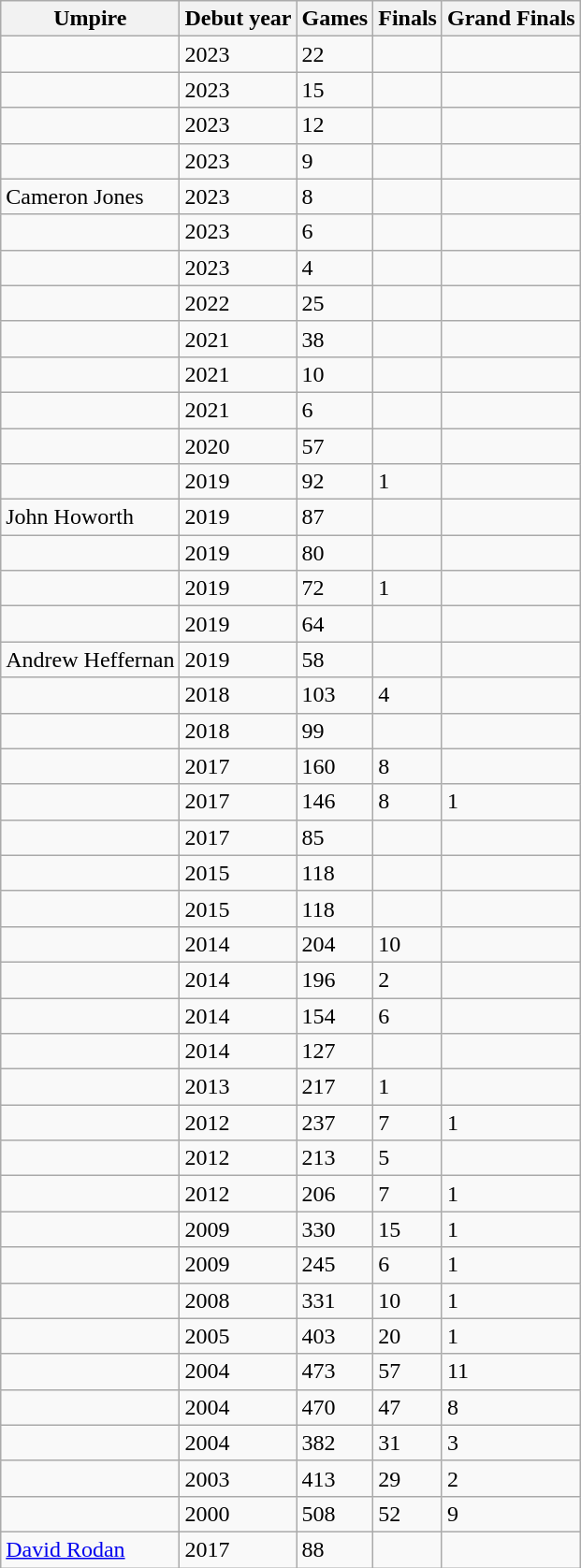<table class="wikitable sortable">
<tr>
<th>Umpire</th>
<th>Debut year</th>
<th>Games</th>
<th>Finals</th>
<th>Grand Finals</th>
</tr>
<tr>
<td></td>
<td>2023</td>
<td>22</td>
<td></td>
<td></td>
</tr>
<tr>
<td></td>
<td>2023</td>
<td>15</td>
<td></td>
<td></td>
</tr>
<tr>
<td></td>
<td>2023</td>
<td>12</td>
<td></td>
<td></td>
</tr>
<tr>
<td></td>
<td>2023</td>
<td>9</td>
<td></td>
<td></td>
</tr>
<tr>
<td>Cameron Jones</td>
<td>2023</td>
<td>8</td>
<td></td>
<td></td>
</tr>
<tr>
<td></td>
<td>2023</td>
<td>6</td>
<td></td>
<td></td>
</tr>
<tr>
<td></td>
<td>2023</td>
<td>4</td>
<td></td>
<td></td>
</tr>
<tr>
<td></td>
<td>2022</td>
<td>25</td>
<td></td>
<td></td>
</tr>
<tr>
<td></td>
<td>2021</td>
<td>38</td>
<td></td>
<td></td>
</tr>
<tr>
<td></td>
<td>2021</td>
<td>10</td>
<td></td>
<td></td>
</tr>
<tr>
<td></td>
<td>2021</td>
<td>6</td>
<td></td>
<td></td>
</tr>
<tr>
<td></td>
<td>2020</td>
<td>57</td>
<td></td>
<td></td>
</tr>
<tr>
<td></td>
<td>2019</td>
<td>92</td>
<td>1</td>
<td></td>
</tr>
<tr>
<td>John Howorth</td>
<td>2019</td>
<td>87</td>
<td></td>
<td></td>
</tr>
<tr>
<td></td>
<td>2019</td>
<td>80</td>
<td></td>
<td></td>
</tr>
<tr>
<td></td>
<td>2019</td>
<td>72</td>
<td>1</td>
<td></td>
</tr>
<tr>
<td></td>
<td>2019</td>
<td>64</td>
<td></td>
<td></td>
</tr>
<tr>
<td>Andrew Heffernan</td>
<td>2019</td>
<td>58</td>
<td></td>
<td></td>
</tr>
<tr>
<td></td>
<td>2018</td>
<td>103</td>
<td>4</td>
<td></td>
</tr>
<tr>
<td></td>
<td>2018</td>
<td>99</td>
<td></td>
<td></td>
</tr>
<tr>
<td></td>
<td>2017</td>
<td>160</td>
<td>8</td>
<td></td>
</tr>
<tr>
<td></td>
<td>2017</td>
<td>146</td>
<td>8</td>
<td>1</td>
</tr>
<tr>
<td></td>
<td>2017</td>
<td>85</td>
<td></td>
<td></td>
</tr>
<tr>
<td></td>
<td>2015</td>
<td>118</td>
<td></td>
<td></td>
</tr>
<tr>
<td></td>
<td>2015</td>
<td>118</td>
<td></td>
<td></td>
</tr>
<tr>
<td></td>
<td>2014</td>
<td>204</td>
<td>10</td>
<td></td>
</tr>
<tr>
<td></td>
<td>2014</td>
<td>196</td>
<td>2</td>
<td></td>
</tr>
<tr>
<td></td>
<td>2014</td>
<td>154</td>
<td>6</td>
<td></td>
</tr>
<tr>
<td></td>
<td>2014</td>
<td>127</td>
<td></td>
<td></td>
</tr>
<tr>
<td></td>
<td>2013</td>
<td>217</td>
<td>1</td>
<td></td>
</tr>
<tr>
<td></td>
<td>2012</td>
<td>237</td>
<td>7</td>
<td>1</td>
</tr>
<tr>
<td></td>
<td>2012</td>
<td>213</td>
<td>5</td>
<td></td>
</tr>
<tr>
<td></td>
<td>2012</td>
<td>206</td>
<td>7</td>
<td>1</td>
</tr>
<tr>
<td></td>
<td>2009</td>
<td>330</td>
<td>15</td>
<td>1</td>
</tr>
<tr>
<td></td>
<td>2009</td>
<td>245</td>
<td>6</td>
<td>1</td>
</tr>
<tr>
<td></td>
<td>2008</td>
<td>331</td>
<td>10</td>
<td>1</td>
</tr>
<tr>
<td></td>
<td>2005</td>
<td>403</td>
<td>20</td>
<td>1</td>
</tr>
<tr>
<td></td>
<td>2004</td>
<td>473</td>
<td>57</td>
<td>11</td>
</tr>
<tr>
<td></td>
<td>2004</td>
<td>470</td>
<td>47</td>
<td>8</td>
</tr>
<tr>
<td></td>
<td>2004</td>
<td>382</td>
<td>31</td>
<td>3</td>
</tr>
<tr>
<td></td>
<td>2003</td>
<td>413</td>
<td>29</td>
<td>2</td>
</tr>
<tr>
<td></td>
<td>2000</td>
<td>508</td>
<td>52</td>
<td>9</td>
</tr>
<tr>
<td><a href='#'>David Rodan</a></td>
<td>2017</td>
<td>88</td>
<td></td>
<td></td>
</tr>
</table>
